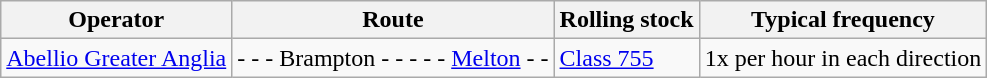<table class="wikitable vatop">
<tr>
<th>Operator</th>
<th>Route</th>
<th>Rolling stock</th>
<th>Typical frequency</th>
</tr>
<tr>
<td><a href='#'>Abellio Greater Anglia</a></td>
<td> -  -  - Brampton -  -  -  -  - <a href='#'>Melton</a> -  - </td>
<td><a href='#'>Class 755</a></td>
<td>1x per hour in each direction</td>
</tr>
</table>
